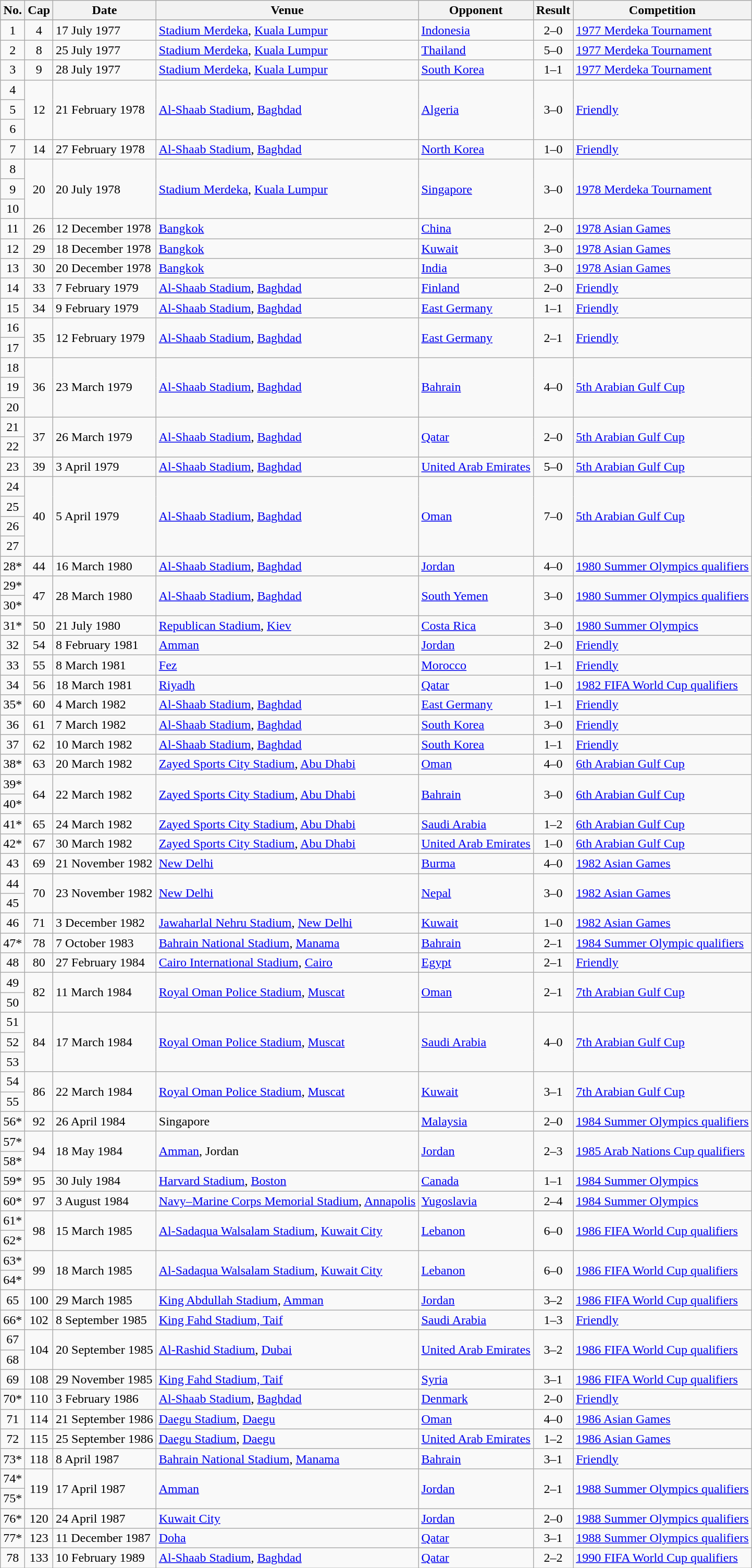<table class="wikitable plainrowheaders sortable">
<tr>
<th scope="col">No.</th>
<th scope="col">Cap</th>
<th scope="col">Date</th>
<th scope="col">Venue</th>
<th scope="col">Opponent</th>
<th scope="col">Result</th>
<th scope="col">Competition</th>
</tr>
<tr>
</tr>
<tr>
<td align=center>1</td>
<td align=center>4</td>
<td>17 July 1977</td>
<td><a href='#'>Stadium Merdeka</a>, <a href='#'>Kuala Lumpur</a></td>
<td> <a href='#'>Indonesia</a></td>
<td align="center">2–0</td>
<td><a href='#'>1977 Merdeka Tournament</a></td>
</tr>
<tr>
<td align=center>2</td>
<td align=center>8</td>
<td>25 July 1977</td>
<td><a href='#'>Stadium Merdeka</a>, <a href='#'>Kuala Lumpur</a></td>
<td> <a href='#'>Thailand</a></td>
<td align="center">5–0</td>
<td><a href='#'>1977 Merdeka Tournament</a></td>
</tr>
<tr>
<td align=center>3</td>
<td align=center>9</td>
<td>28 July 1977</td>
<td><a href='#'>Stadium Merdeka</a>, <a href='#'>Kuala Lumpur</a></td>
<td> <a href='#'>South Korea</a></td>
<td align="center">1–1</td>
<td><a href='#'>1977 Merdeka Tournament</a></td>
</tr>
<tr>
<td align=center>4</td>
<td rowspan=3 align=center>12</td>
<td rowspan="3">21 February 1978</td>
<td rowspan="3"><a href='#'>Al-Shaab Stadium</a>, <a href='#'>Baghdad</a></td>
<td rowspan="3"> <a href='#'>Algeria</a></td>
<td rowspan=3 align="center">3–0</td>
<td rowspan="3"><a href='#'>Friendly</a></td>
</tr>
<tr>
<td align=center>5</td>
</tr>
<tr>
<td align=center>6</td>
</tr>
<tr>
<td align=center>7</td>
<td align=center>14</td>
<td>27 February 1978</td>
<td><a href='#'>Al-Shaab Stadium</a>, <a href='#'>Baghdad</a></td>
<td> <a href='#'>North Korea</a></td>
<td align="center">1–0</td>
<td><a href='#'>Friendly</a></td>
</tr>
<tr>
<td align=center>8</td>
<td rowspan=3 align=center>20</td>
<td rowspan="3">20 July 1978</td>
<td rowspan="3"><a href='#'>Stadium Merdeka</a>, <a href='#'>Kuala Lumpur</a></td>
<td rowspan="3"> <a href='#'>Singapore</a></td>
<td rowspan=3 align="center">3–0</td>
<td rowspan="3"><a href='#'>1978 Merdeka Tournament</a></td>
</tr>
<tr>
<td align=center>9</td>
</tr>
<tr>
<td align=center>10</td>
</tr>
<tr>
<td align=center>11</td>
<td align=center>26</td>
<td>12 December 1978</td>
<td><a href='#'>Bangkok</a></td>
<td> <a href='#'>China</a></td>
<td align="center">2–0</td>
<td><a href='#'>1978 Asian Games</a></td>
</tr>
<tr>
<td align=center>12</td>
<td align=center>29</td>
<td>18 December 1978</td>
<td><a href='#'>Bangkok</a></td>
<td> <a href='#'>Kuwait</a></td>
<td align="center">3–0</td>
<td><a href='#'>1978 Asian Games</a></td>
</tr>
<tr>
<td align=center>13</td>
<td align=center>30</td>
<td>20 December 1978</td>
<td><a href='#'>Bangkok</a></td>
<td> <a href='#'>India</a></td>
<td align="center">3–0</td>
<td><a href='#'>1978 Asian Games</a></td>
</tr>
<tr>
<td align=center>14</td>
<td align=center>33</td>
<td>7 February 1979</td>
<td><a href='#'>Al-Shaab Stadium</a>, <a href='#'>Baghdad</a></td>
<td> <a href='#'>Finland</a></td>
<td align="center">2–0</td>
<td><a href='#'>Friendly</a></td>
</tr>
<tr>
<td align=center>15</td>
<td align=center>34</td>
<td>9 February 1979</td>
<td><a href='#'>Al-Shaab Stadium</a>, <a href='#'>Baghdad</a></td>
<td> <a href='#'>East Germany</a></td>
<td align="center">1–1</td>
<td><a href='#'>Friendly</a></td>
</tr>
<tr>
<td align=center>16</td>
<td rowspan=2 align=center>35</td>
<td rowspan="2">12 February 1979</td>
<td rowspan="2"><a href='#'>Al-Shaab Stadium</a>, <a href='#'>Baghdad</a></td>
<td rowspan="2"> <a href='#'>East Germany</a></td>
<td rowspan=2 align="center">2–1</td>
<td rowspan="2"><a href='#'>Friendly</a></td>
</tr>
<tr>
<td align=center>17</td>
</tr>
<tr>
<td align=center>18</td>
<td rowspan=3 align=center>36</td>
<td rowspan="3">23 March 1979</td>
<td rowspan="3"><a href='#'>Al-Shaab Stadium</a>, <a href='#'>Baghdad</a></td>
<td rowspan="3"> <a href='#'>Bahrain</a></td>
<td rowspan=3 align="center">4–0</td>
<td rowspan="3"><a href='#'>5th Arabian Gulf Cup</a></td>
</tr>
<tr>
<td align=center>19</td>
</tr>
<tr>
<td align=center>20</td>
</tr>
<tr>
<td align=center>21</td>
<td rowspan=2 align=center>37</td>
<td rowspan="2">26 March 1979</td>
<td rowspan="2"><a href='#'>Al-Shaab Stadium</a>, <a href='#'>Baghdad</a></td>
<td rowspan="2"> <a href='#'>Qatar</a></td>
<td rowspan=2 align="center">2–0</td>
<td rowspan="2"><a href='#'>5th Arabian Gulf Cup</a></td>
</tr>
<tr>
<td align=center>22</td>
</tr>
<tr>
<td align=center>23</td>
<td align=center>39</td>
<td>3 April 1979</td>
<td><a href='#'>Al-Shaab Stadium</a>, <a href='#'>Baghdad</a></td>
<td> <a href='#'>United Arab Emirates</a></td>
<td align="center">5–0</td>
<td><a href='#'>5th Arabian Gulf Cup</a></td>
</tr>
<tr>
<td align=center>24</td>
<td rowspan=4 align=center>40</td>
<td rowspan="4">5 April 1979</td>
<td rowspan="4"><a href='#'>Al-Shaab Stadium</a>, <a href='#'>Baghdad</a></td>
<td rowspan="4"> <a href='#'>Oman</a></td>
<td rowspan=4 align="center">7–0</td>
<td rowspan="4"><a href='#'>5th Arabian Gulf Cup</a></td>
</tr>
<tr>
<td align=center>25</td>
</tr>
<tr>
<td align=center>26</td>
</tr>
<tr>
<td align=center>27</td>
</tr>
<tr>
<td align=center>28*</td>
<td align=center>44</td>
<td>16 March 1980</td>
<td><a href='#'>Al-Shaab Stadium</a>, <a href='#'>Baghdad</a></td>
<td> <a href='#'>Jordan</a></td>
<td align="center">4–0</td>
<td><a href='#'>1980 Summer Olympics qualifiers</a></td>
</tr>
<tr>
<td align=center>29*</td>
<td rowspan=2 align=center>47</td>
<td rowspan="2">28 March 1980</td>
<td rowspan="2"><a href='#'>Al-Shaab Stadium</a>, <a href='#'>Baghdad</a></td>
<td rowspan="2"> <a href='#'>South Yemen</a></td>
<td rowspan=2 align="center">3–0</td>
<td rowspan="2"><a href='#'>1980 Summer Olympics qualifiers</a></td>
</tr>
<tr>
<td align=center>30*</td>
</tr>
<tr>
<td align=center>31*</td>
<td align=center>50</td>
<td>21 July 1980</td>
<td><a href='#'>Republican Stadium</a>, <a href='#'>Kiev</a></td>
<td> <a href='#'>Costa Rica</a></td>
<td align="center">3–0</td>
<td><a href='#'>1980 Summer Olympics</a></td>
</tr>
<tr>
<td align=center>32</td>
<td align=center>54</td>
<td>8 February 1981</td>
<td><a href='#'>Amman</a></td>
<td> <a href='#'>Jordan</a></td>
<td align="center">2–0</td>
<td><a href='#'>Friendly</a></td>
</tr>
<tr>
<td align=center>33</td>
<td align=center>55</td>
<td>8 March 1981</td>
<td><a href='#'>Fez</a></td>
<td> <a href='#'>Morocco</a></td>
<td align="center">1–1</td>
<td><a href='#'>Friendly</a></td>
</tr>
<tr>
<td align=center>34</td>
<td align=center>56</td>
<td>18 March 1981</td>
<td><a href='#'>Riyadh</a></td>
<td> <a href='#'>Qatar</a></td>
<td align="center">1–0</td>
<td><a href='#'>1982 FIFA World Cup qualifiers</a></td>
</tr>
<tr>
<td align=center>35*</td>
<td align=center>60</td>
<td>4 March 1982</td>
<td><a href='#'>Al-Shaab Stadium</a>, <a href='#'>Baghdad</a></td>
<td> <a href='#'>East Germany</a></td>
<td align="center">1–1</td>
<td><a href='#'>Friendly</a></td>
</tr>
<tr>
<td align=center>36</td>
<td align=center>61</td>
<td>7 March 1982</td>
<td><a href='#'>Al-Shaab Stadium</a>, <a href='#'>Baghdad</a></td>
<td> <a href='#'>South Korea</a></td>
<td align="center">3–0</td>
<td><a href='#'>Friendly</a></td>
</tr>
<tr>
<td align=center>37</td>
<td align=center>62</td>
<td>10 March 1982</td>
<td><a href='#'>Al-Shaab Stadium</a>, <a href='#'>Baghdad</a></td>
<td> <a href='#'>South Korea</a></td>
<td align="center">1–1</td>
<td><a href='#'>Friendly</a></td>
</tr>
<tr>
<td align=center>38*</td>
<td align=center>63</td>
<td>20 March 1982</td>
<td><a href='#'>Zayed Sports City Stadium</a>, <a href='#'>Abu Dhabi</a></td>
<td> <a href='#'>Oman</a></td>
<td align="center">4–0</td>
<td><a href='#'>6th Arabian Gulf Cup</a></td>
</tr>
<tr>
<td align=center>39*</td>
<td rowspan=2 align=center>64</td>
<td rowspan="2">22 March 1982</td>
<td rowspan="2"><a href='#'>Zayed Sports City Stadium</a>, <a href='#'>Abu Dhabi</a></td>
<td rowspan="2"> <a href='#'>Bahrain</a></td>
<td rowspan=2 align="center">3–0</td>
<td rowspan="2"><a href='#'>6th Arabian Gulf Cup</a></td>
</tr>
<tr>
<td align=center>40*</td>
</tr>
<tr>
<td align=center>41*</td>
<td align=center>65</td>
<td>24 March 1982</td>
<td><a href='#'>Zayed Sports City Stadium</a>, <a href='#'>Abu Dhabi</a></td>
<td> <a href='#'>Saudi Arabia</a></td>
<td align="center">1–2</td>
<td><a href='#'>6th Arabian Gulf Cup</a></td>
</tr>
<tr>
<td align=center>42*</td>
<td align=center>67</td>
<td>30 March 1982</td>
<td><a href='#'>Zayed Sports City Stadium</a>, <a href='#'>Abu Dhabi</a></td>
<td> <a href='#'>United Arab Emirates</a></td>
<td align="center">1–0</td>
<td><a href='#'>6th Arabian Gulf Cup</a></td>
</tr>
<tr>
<td align=center>43</td>
<td align=center>69</td>
<td>21 November 1982</td>
<td><a href='#'>New Delhi</a></td>
<td> <a href='#'>Burma</a></td>
<td align="center">4–0</td>
<td><a href='#'>1982 Asian Games</a></td>
</tr>
<tr>
<td align=center>44</td>
<td rowspan=2 align=center>70</td>
<td rowspan="2">23 November 1982</td>
<td rowspan="2"><a href='#'>New Delhi</a></td>
<td rowspan="2"> <a href='#'>Nepal</a></td>
<td rowspan=2 align="center">3–0</td>
<td rowspan="2"><a href='#'>1982 Asian Games</a></td>
</tr>
<tr>
<td align=center>45</td>
</tr>
<tr>
<td align=center>46</td>
<td align=center>71</td>
<td>3 December 1982</td>
<td><a href='#'>Jawaharlal Nehru Stadium</a>, <a href='#'>New Delhi</a></td>
<td> <a href='#'>Kuwait</a></td>
<td align="center">1–0</td>
<td><a href='#'>1982 Asian Games</a></td>
</tr>
<tr>
<td align=center>47*</td>
<td align=center>78</td>
<td>7 October 1983</td>
<td><a href='#'>Bahrain National Stadium</a>, <a href='#'>Manama</a></td>
<td> <a href='#'>Bahrain</a></td>
<td align="center">2–1</td>
<td><a href='#'>1984 Summer Olympic qualifiers</a></td>
</tr>
<tr>
<td align=center>48</td>
<td align=center>80</td>
<td>27 February 1984</td>
<td><a href='#'>Cairo International Stadium</a>, <a href='#'>Cairo</a></td>
<td> <a href='#'>Egypt</a></td>
<td align="center">2–1</td>
<td><a href='#'>Friendly</a></td>
</tr>
<tr>
<td align=center>49</td>
<td rowspan=2 align=center>82</td>
<td rowspan="2">11 March 1984</td>
<td rowspan="2"><a href='#'>Royal Oman Police Stadium</a>, <a href='#'>Muscat</a></td>
<td rowspan="2"> <a href='#'>Oman</a></td>
<td rowspan=2 align="center">2–1</td>
<td rowspan="2"><a href='#'>7th Arabian Gulf Cup</a></td>
</tr>
<tr>
<td align=center>50</td>
</tr>
<tr>
<td align=center>51</td>
<td rowspan=3 align=center>84</td>
<td rowspan="3">17 March 1984</td>
<td rowspan="3"><a href='#'>Royal Oman Police Stadium</a>, <a href='#'>Muscat</a></td>
<td rowspan="3"> <a href='#'>Saudi Arabia</a></td>
<td rowspan=3 align="center">4–0</td>
<td rowspan="3"><a href='#'>7th Arabian Gulf Cup</a></td>
</tr>
<tr>
<td align=center>52</td>
</tr>
<tr>
<td align=center>53</td>
</tr>
<tr>
<td align=center>54</td>
<td rowspan=2 align=center>86</td>
<td rowspan="2">22 March 1984</td>
<td rowspan="2"><a href='#'>Royal Oman Police Stadium</a>, <a href='#'>Muscat</a></td>
<td rowspan="2"> <a href='#'>Kuwait</a></td>
<td rowspan=2 align="center">3–1</td>
<td rowspan="2"><a href='#'>7th Arabian Gulf Cup</a></td>
</tr>
<tr>
<td align=center>55</td>
</tr>
<tr>
<td align=center>56*</td>
<td align=center>92</td>
<td>26 April 1984</td>
<td>Singapore</td>
<td> <a href='#'>Malaysia</a></td>
<td align="center">2–0</td>
<td><a href='#'>1984 Summer Olympics qualifiers</a></td>
</tr>
<tr>
<td align=center>57*</td>
<td rowspan=2 align=center>94</td>
<td rowspan="2">18 May 1984</td>
<td rowspan="2"><a href='#'>Amman</a>, Jordan</td>
<td rowspan="2"> <a href='#'>Jordan</a></td>
<td rowspan=2 align="center">2–3</td>
<td rowspan="2"><a href='#'>1985 Arab Nations Cup qualifiers</a></td>
</tr>
<tr>
<td align=center>58*</td>
</tr>
<tr>
<td align=center>59*</td>
<td align=center>95</td>
<td>30 July 1984</td>
<td><a href='#'>Harvard Stadium</a>, <a href='#'>Boston</a></td>
<td> <a href='#'>Canada</a></td>
<td align="center">1–1</td>
<td><a href='#'>1984 Summer Olympics</a></td>
</tr>
<tr>
<td align=center>60*</td>
<td align=center>97</td>
<td>3 August 1984</td>
<td><a href='#'>Navy–Marine Corps Memorial Stadium</a>, <a href='#'>Annapolis</a></td>
<td> <a href='#'>Yugoslavia</a></td>
<td align="center">2–4</td>
<td><a href='#'>1984 Summer Olympics</a></td>
</tr>
<tr>
<td align=center>61*</td>
<td rowspan=2 align=center>98</td>
<td rowspan="2">15 March 1985</td>
<td rowspan="2"><a href='#'>Al-Sadaqua Walsalam Stadium</a>, <a href='#'>Kuwait City</a></td>
<td rowspan="2"> <a href='#'>Lebanon</a></td>
<td rowspan=2 align="center">6–0</td>
<td rowspan="2"><a href='#'>1986 FIFA World Cup qualifiers</a></td>
</tr>
<tr>
<td align=center>62*</td>
</tr>
<tr>
<td align=center>63*</td>
<td rowspan=2 align=center>99</td>
<td rowspan="2">18 March 1985</td>
<td rowspan="2"><a href='#'>Al-Sadaqua Walsalam Stadium</a>, <a href='#'>Kuwait City</a></td>
<td rowspan="2"> <a href='#'>Lebanon</a></td>
<td rowspan=2 align="center">6–0</td>
<td rowspan="2"><a href='#'>1986 FIFA World Cup qualifiers</a></td>
</tr>
<tr>
<td align=center>64*</td>
</tr>
<tr>
<td align=center>65</td>
<td align=center>100</td>
<td>29 March 1985</td>
<td><a href='#'>King Abdullah Stadium</a>, <a href='#'>Amman</a></td>
<td> <a href='#'>Jordan</a></td>
<td align="center">3–2</td>
<td><a href='#'>1986 FIFA World Cup qualifiers</a></td>
</tr>
<tr>
<td align=center>66*</td>
<td align=center>102</td>
<td>8 September 1985</td>
<td><a href='#'>King Fahd Stadium, Taif</a></td>
<td> <a href='#'>Saudi Arabia</a></td>
<td align="center">1–3</td>
<td><a href='#'>Friendly</a></td>
</tr>
<tr>
<td align=center>67</td>
<td rowspan=2 align=center>104</td>
<td rowspan="2">20 September 1985</td>
<td rowspan="2"><a href='#'>Al-Rashid Stadium</a>, <a href='#'>Dubai</a></td>
<td rowspan="2"> <a href='#'>United Arab Emirates</a></td>
<td rowspan=2 align="center">3–2</td>
<td rowspan="2"><a href='#'>1986 FIFA World Cup qualifiers</a></td>
</tr>
<tr>
<td align=center>68</td>
</tr>
<tr>
<td align=center>69</td>
<td align=center>108</td>
<td>29 November 1985</td>
<td><a href='#'>King Fahd Stadium, Taif</a></td>
<td> <a href='#'>Syria</a></td>
<td align="center">3–1</td>
<td><a href='#'>1986 FIFA World Cup qualifiers</a></td>
</tr>
<tr>
<td align=center>70*</td>
<td align=center>110</td>
<td>3 February 1986</td>
<td><a href='#'>Al-Shaab Stadium</a>, <a href='#'>Baghdad</a></td>
<td> <a href='#'>Denmark</a></td>
<td align="center">2–0</td>
<td><a href='#'>Friendly</a></td>
</tr>
<tr>
<td align=center>71</td>
<td align=center>114</td>
<td>21 September 1986</td>
<td><a href='#'>Daegu Stadium</a>, <a href='#'>Daegu</a></td>
<td> <a href='#'>Oman</a></td>
<td align="center">4–0</td>
<td><a href='#'>1986 Asian Games</a></td>
</tr>
<tr>
<td align=center>72</td>
<td align=center>115</td>
<td>25 September 1986</td>
<td><a href='#'>Daegu Stadium</a>, <a href='#'>Daegu</a></td>
<td> <a href='#'>United Arab Emirates</a></td>
<td align="center">1–2</td>
<td><a href='#'>1986 Asian Games</a></td>
</tr>
<tr>
<td align=center>73*</td>
<td align=center>118</td>
<td>8 April 1987</td>
<td><a href='#'>Bahrain National Stadium</a>, <a href='#'>Manama</a></td>
<td> <a href='#'>Bahrain</a></td>
<td align="center">3–1</td>
<td><a href='#'>Friendly</a></td>
</tr>
<tr>
<td align=center>74*</td>
<td rowspan=2 align=center>119</td>
<td rowspan="2">17 April 1987</td>
<td rowspan="2"><a href='#'>Amman</a></td>
<td rowspan="2"> <a href='#'>Jordan</a></td>
<td rowspan=2 align="center">2–1</td>
<td rowspan="2"><a href='#'>1988 Summer Olympics qualifiers</a></td>
</tr>
<tr>
<td align=center>75*</td>
</tr>
<tr>
<td align=center>76*</td>
<td align=center>120</td>
<td>24 April 1987</td>
<td><a href='#'>Kuwait City</a></td>
<td> <a href='#'>Jordan</a></td>
<td align="center">2–0</td>
<td><a href='#'>1988 Summer Olympics qualifiers</a></td>
</tr>
<tr>
<td align=center>77*</td>
<td align=center>123</td>
<td>11 December 1987</td>
<td><a href='#'>Doha</a></td>
<td> <a href='#'>Qatar</a></td>
<td align="center">3–1</td>
<td><a href='#'>1988 Summer Olympics qualifiers</a></td>
</tr>
<tr>
<td align=center>78</td>
<td align=center>133</td>
<td>10 February 1989</td>
<td><a href='#'>Al-Shaab Stadium</a>, <a href='#'>Baghdad</a></td>
<td> <a href='#'>Qatar</a></td>
<td align="center">2–2</td>
<td><a href='#'>1990 FIFA World Cup qualifiers</a></td>
</tr>
</table>
